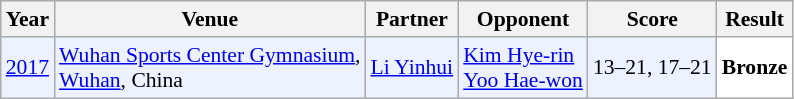<table class="sortable wikitable" style="font-size: 90%;">
<tr>
<th>Year</th>
<th>Venue</th>
<th>Partner</th>
<th>Opponent</th>
<th>Score</th>
<th>Result</th>
</tr>
<tr style="background:#ECF2FF">
<td align="center"><a href='#'>2017</a></td>
<td align="left"><a href='#'>Wuhan Sports Center Gymnasium</a>,<br><a href='#'>Wuhan</a>, China</td>
<td align="left"> <a href='#'>Li Yinhui</a></td>
<td align="left"> <a href='#'>Kim Hye-rin</a> <br>  <a href='#'>Yoo Hae-won</a></td>
<td align="left">13–21, 17–21</td>
<td style="text-align:left; background:white"> <strong>Bronze</strong></td>
</tr>
</table>
